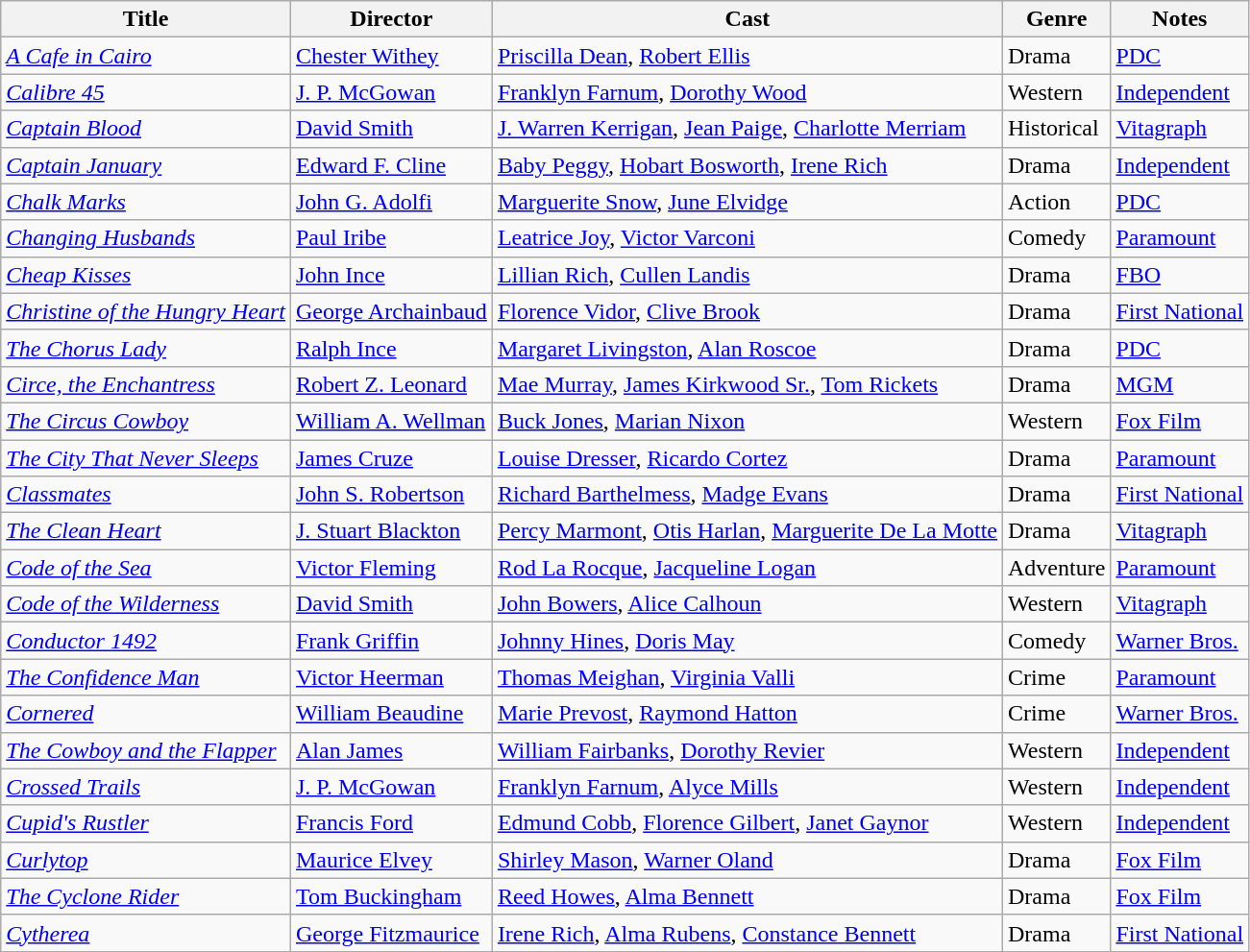<table class="wikitable">
<tr>
<th>Title</th>
<th>Director</th>
<th>Cast</th>
<th>Genre</th>
<th>Notes</th>
</tr>
<tr>
<td><em><a href='#'>A Cafe in Cairo</a></em></td>
<td><a href='#'>Chester Withey</a></td>
<td><a href='#'>Priscilla Dean</a>, <a href='#'>Robert Ellis</a></td>
<td>Drama</td>
<td><a href='#'>PDC</a></td>
</tr>
<tr>
<td><em><a href='#'>Calibre 45</a></em></td>
<td><a href='#'>J. P. McGowan</a></td>
<td><a href='#'>Franklyn Farnum</a>, <a href='#'>Dorothy Wood</a></td>
<td>Western</td>
<td><a href='#'>Independent</a></td>
</tr>
<tr>
<td><em><a href='#'>Captain Blood</a></em></td>
<td><a href='#'>David Smith</a></td>
<td><a href='#'>J. Warren Kerrigan</a>, <a href='#'>Jean Paige</a>, <a href='#'>Charlotte Merriam</a></td>
<td>Historical</td>
<td><a href='#'>Vitagraph</a></td>
</tr>
<tr>
<td><em><a href='#'>Captain January</a></em></td>
<td><a href='#'>Edward F. Cline</a></td>
<td><a href='#'>Baby Peggy</a>, <a href='#'>Hobart Bosworth</a>, <a href='#'>Irene Rich</a></td>
<td>Drama</td>
<td><a href='#'>Independent</a></td>
</tr>
<tr>
<td><em><a href='#'>Chalk Marks</a></em></td>
<td><a href='#'>John G. Adolfi</a></td>
<td><a href='#'>Marguerite Snow</a>, <a href='#'>June Elvidge</a></td>
<td>Action</td>
<td><a href='#'>PDC</a></td>
</tr>
<tr>
<td><em><a href='#'>Changing Husbands</a></em></td>
<td><a href='#'>Paul Iribe</a></td>
<td><a href='#'>Leatrice Joy</a>, <a href='#'>Victor Varconi</a></td>
<td>Comedy</td>
<td><a href='#'>Paramount</a></td>
</tr>
<tr>
<td><em><a href='#'>Cheap Kisses</a></em></td>
<td><a href='#'>John Ince</a></td>
<td><a href='#'>Lillian Rich</a>, <a href='#'>Cullen Landis</a></td>
<td>Drama</td>
<td><a href='#'>FBO</a></td>
</tr>
<tr>
<td><em><a href='#'>Christine of the Hungry Heart</a></em></td>
<td><a href='#'>George Archainbaud</a></td>
<td><a href='#'>Florence Vidor</a>, <a href='#'>Clive Brook</a></td>
<td>Drama</td>
<td><a href='#'>First National</a></td>
</tr>
<tr>
<td><em><a href='#'>The Chorus Lady</a></em></td>
<td><a href='#'>Ralph Ince</a></td>
<td><a href='#'>Margaret Livingston</a>, <a href='#'>Alan Roscoe</a></td>
<td>Drama</td>
<td><a href='#'>PDC</a></td>
</tr>
<tr>
<td><em><a href='#'>Circe, the Enchantress</a></em></td>
<td><a href='#'>Robert Z. Leonard</a></td>
<td><a href='#'>Mae Murray</a>, <a href='#'>James Kirkwood Sr.</a>, <a href='#'>Tom Rickets</a></td>
<td>Drama</td>
<td><a href='#'>MGM</a></td>
</tr>
<tr>
<td><em><a href='#'>The Circus Cowboy</a></em></td>
<td><a href='#'>William A. Wellman</a></td>
<td><a href='#'>Buck Jones</a>, <a href='#'>Marian Nixon</a></td>
<td>Western</td>
<td><a href='#'>Fox Film</a></td>
</tr>
<tr>
<td><em><a href='#'>The City That Never Sleeps</a></em></td>
<td><a href='#'>James Cruze</a></td>
<td><a href='#'>Louise Dresser</a>, <a href='#'>Ricardo Cortez</a></td>
<td>Drama</td>
<td><a href='#'>Paramount</a></td>
</tr>
<tr>
<td><em><a href='#'>Classmates</a></em></td>
<td><a href='#'>John S. Robertson</a></td>
<td><a href='#'>Richard Barthelmess</a>, <a href='#'>Madge Evans</a></td>
<td>Drama</td>
<td><a href='#'>First National</a></td>
</tr>
<tr>
<td><em><a href='#'>The Clean Heart</a></em></td>
<td><a href='#'>J. Stuart Blackton</a></td>
<td><a href='#'>Percy Marmont</a>, <a href='#'>Otis Harlan</a>, <a href='#'>Marguerite De La Motte</a></td>
<td>Drama</td>
<td><a href='#'>Vitagraph</a></td>
</tr>
<tr>
<td><em><a href='#'>Code of the Sea</a></em></td>
<td><a href='#'>Victor Fleming</a></td>
<td><a href='#'>Rod La Rocque</a>, <a href='#'>Jacqueline Logan</a></td>
<td>Adventure</td>
<td><a href='#'>Paramount</a></td>
</tr>
<tr>
<td><em><a href='#'>Code of the Wilderness</a></em></td>
<td><a href='#'>David Smith</a></td>
<td><a href='#'>John Bowers</a>, <a href='#'>Alice Calhoun</a></td>
<td>Western</td>
<td><a href='#'>Vitagraph</a></td>
</tr>
<tr>
<td><em><a href='#'>Conductor 1492</a></em></td>
<td><a href='#'>Frank Griffin</a></td>
<td><a href='#'>Johnny Hines</a>, <a href='#'>Doris May</a></td>
<td>Comedy</td>
<td><a href='#'>Warner Bros.</a></td>
</tr>
<tr>
<td><em><a href='#'>The Confidence Man</a></em></td>
<td><a href='#'>Victor Heerman</a></td>
<td><a href='#'>Thomas Meighan</a>, <a href='#'>Virginia Valli</a></td>
<td>Crime</td>
<td><a href='#'>Paramount</a></td>
</tr>
<tr>
<td><em><a href='#'>Cornered</a></em></td>
<td><a href='#'>William Beaudine</a></td>
<td><a href='#'>Marie Prevost</a>, <a href='#'>Raymond Hatton</a></td>
<td>Crime</td>
<td><a href='#'>Warner Bros.</a></td>
</tr>
<tr>
<td><em><a href='#'>The Cowboy and the Flapper</a></em></td>
<td><a href='#'>Alan James</a></td>
<td><a href='#'>William Fairbanks</a>, <a href='#'>Dorothy Revier</a></td>
<td>Western</td>
<td><a href='#'>Independent</a></td>
</tr>
<tr>
<td><em><a href='#'>Crossed Trails</a></em></td>
<td><a href='#'>J. P. McGowan</a></td>
<td><a href='#'>Franklyn Farnum</a>, <a href='#'>Alyce Mills</a></td>
<td>Western</td>
<td><a href='#'>Independent</a></td>
</tr>
<tr>
<td><em><a href='#'>Cupid's Rustler</a></em></td>
<td><a href='#'>Francis Ford</a></td>
<td><a href='#'>Edmund Cobb</a>, <a href='#'>Florence Gilbert</a>, <a href='#'>Janet Gaynor</a></td>
<td>Western</td>
<td><a href='#'>Independent</a></td>
</tr>
<tr>
<td><em><a href='#'>Curlytop</a></em></td>
<td><a href='#'>Maurice Elvey</a></td>
<td><a href='#'>Shirley Mason</a>, <a href='#'>Warner Oland</a></td>
<td>Drama</td>
<td><a href='#'>Fox Film</a></td>
</tr>
<tr>
<td><em><a href='#'>The Cyclone Rider</a></em></td>
<td><a href='#'>Tom Buckingham</a></td>
<td><a href='#'>Reed Howes</a>, <a href='#'>Alma Bennett</a></td>
<td>Drama</td>
<td><a href='#'>Fox Film</a></td>
</tr>
<tr>
<td><em><a href='#'>Cytherea</a></em></td>
<td><a href='#'>George Fitzmaurice</a></td>
<td><a href='#'>Irene Rich</a>, <a href='#'>Alma Rubens</a>, <a href='#'>Constance Bennett</a></td>
<td>Drama</td>
<td><a href='#'>First National</a></td>
</tr>
<tr>
</tr>
</table>
